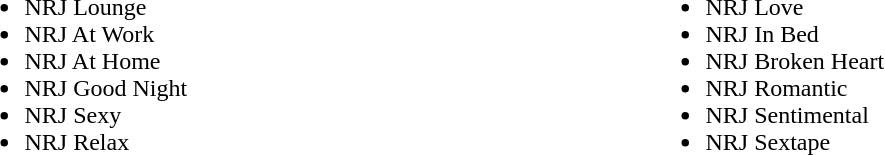<table>
<tr valign="top">
<td width="450"><br><ul><li>NRJ Lounge</li><li>NRJ At Work</li><li>NRJ At Home</li><li>NRJ Good Night</li><li>NRJ Sexy</li><li>NRJ Relax</li></ul></td>
<td width="450"><br><ul><li>NRJ Love</li><li>NRJ In Bed</li><li>NRJ Broken Heart</li><li>NRJ Romantic</li><li>NRJ Sentimental</li><li>NRJ Sextape</li></ul></td>
</tr>
</table>
